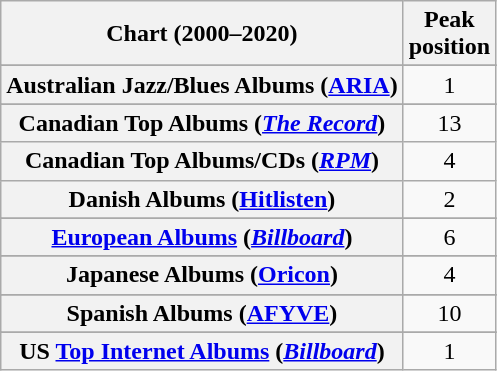<table class="wikitable sortable plainrowheaders" style="text-align:center">
<tr>
<th>Chart (2000–2020)</th>
<th>Peak<br>position</th>
</tr>
<tr>
</tr>
<tr>
<th scope="row">Australian Jazz/Blues Albums (<a href='#'>ARIA</a>)</th>
<td>1</td>
</tr>
<tr>
</tr>
<tr>
</tr>
<tr>
</tr>
<tr>
</tr>
<tr>
<th scope="row">Canadian Top Albums (<a href='#'><em>The Record</em></a>)</th>
<td>13</td>
</tr>
<tr>
<th scope="row">Canadian Top Albums/CDs (<a href='#'><em>RPM</em></a>)</th>
<td>4</td>
</tr>
<tr>
<th scope="row">Danish Albums (<a href='#'>Hitlisten</a>)</th>
<td>2</td>
</tr>
<tr>
</tr>
<tr>
<th scope="row"><a href='#'>European Albums</a> (<em><a href='#'>Billboard</a></em>)</th>
<td>6</td>
</tr>
<tr>
</tr>
<tr>
</tr>
<tr>
</tr>
<tr>
</tr>
<tr>
</tr>
<tr>
</tr>
<tr>
<th scope="row">Japanese Albums (<a href='#'>Oricon</a>)</th>
<td>4</td>
</tr>
<tr>
</tr>
<tr>
</tr>
<tr>
</tr>
<tr>
</tr>
<tr>
<th scope="row">Spanish Albums (<a href='#'>AFYVE</a>)</th>
<td>10</td>
</tr>
<tr>
</tr>
<tr>
</tr>
<tr>
</tr>
<tr>
</tr>
<tr>
</tr>
<tr>
</tr>
<tr>
<th scope="row">US <a href='#'>Top Internet Albums</a> (<a href='#'><em>Billboard</em></a>)</th>
<td>1</td>
</tr>
</table>
